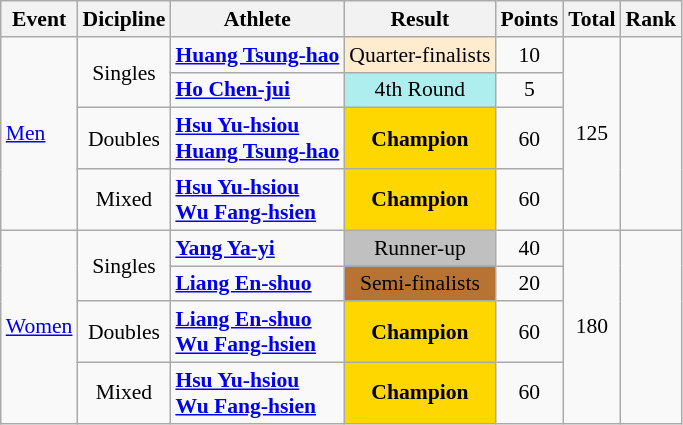<table class="wikitable" style="font-size:90%; text-align:center">
<tr>
<th>Event</th>
<th>Dicipline</th>
<th>Athlete</th>
<th>Result</th>
<th>Points</th>
<th>Total</th>
<th>Rank</th>
</tr>
<tr>
<td align="left" rowspan="4"><a href='#'>Men</a></td>
<td rowspan="2">Singles</td>
<td align="left"><strong><a href='#'>Huang Tsung-hao</a></strong></td>
<td bgcolor="#FFEBCD">Quarter-finalists</td>
<td>10</td>
<td rowspan="4">125</td>
<td rowspan="4"></td>
</tr>
<tr>
<td align="left"><strong><a href='#'>Ho Chen-jui</a></strong></td>
<td bgcolor="#AFEEEE">4th Round</td>
<td>5</td>
</tr>
<tr>
<td>Doubles</td>
<td align="left"><strong><a href='#'>Hsu Yu-hsiou</a><br><a href='#'>Huang Tsung-hao</a></strong></td>
<td bgcolor="#FFD700"><strong>Champion</strong></td>
<td>60</td>
</tr>
<tr>
<td>Mixed</td>
<td align="left"><strong><a href='#'>Hsu Yu-hsiou</a><br><a href='#'>Wu Fang-hsien</a></strong></td>
<td bgcolor="#FFD700"><strong>Champion</strong></td>
<td>60</td>
</tr>
<tr>
<td align="left" rowspan="4"><a href='#'>Women</a></td>
<td rowspan="2">Singles</td>
<td align="left"><strong><a href='#'>Yang Ya-yi</a></strong></td>
<td bgcolor="#C0C0C0">Runner-up</td>
<td>40</td>
<td rowspan="4">180</td>
<td rowspan="4"></td>
</tr>
<tr>
<td align="left"><strong><a href='#'>Liang En-shuo</a></strong></td>
<td bgcolor="#B87333">Semi-finalists</td>
<td>20</td>
</tr>
<tr>
<td>Doubles</td>
<td align="left"><strong><a href='#'>Liang En-shuo</a><br><a href='#'>Wu Fang-hsien</a></strong></td>
<td bgcolor="#FFD700"><strong>Champion</strong></td>
<td>60</td>
</tr>
<tr>
<td>Mixed</td>
<td align="left"><strong><a href='#'>Hsu Yu-hsiou</a><br><a href='#'>Wu Fang-hsien</a></strong></td>
<td bgcolor="#FFD700"><strong>Champion</strong></td>
<td>60</td>
</tr>
</table>
